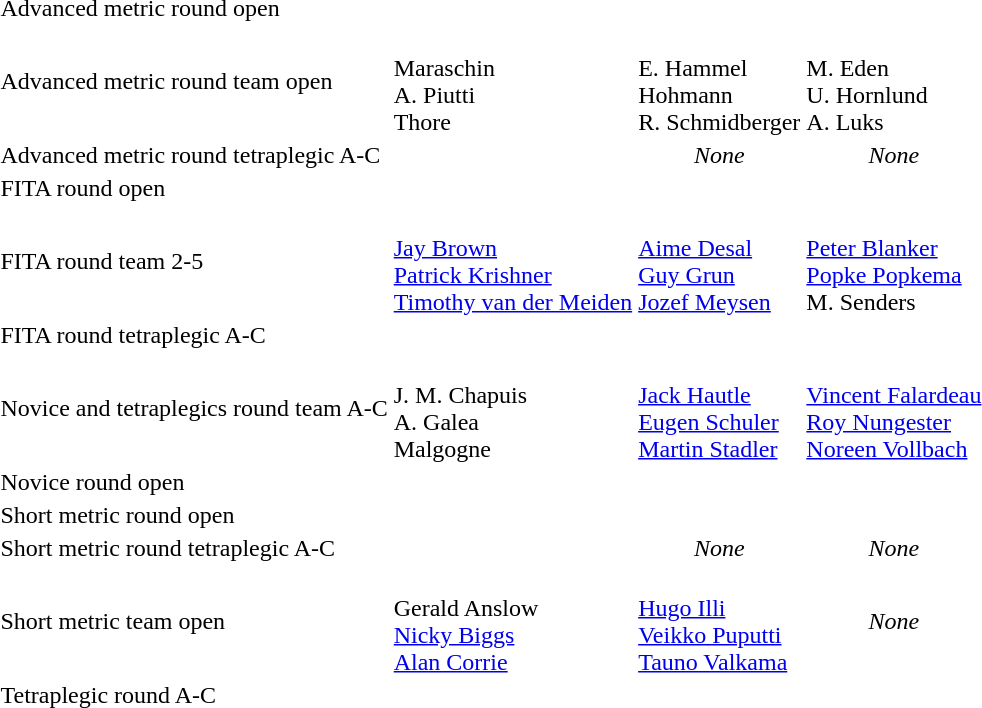<table>
<tr>
<td>Advanced metric round open<br></td>
<td></td>
<td></td>
<td></td>
</tr>
<tr>
<td>Advanced metric round team open<br></td>
<td valign=top> <br> Maraschin <br> A. Piutti <br> Thore</td>
<td valign=top> <br> E. Hammel <br> Hohmann <br> R. Schmidberger</td>
<td valign=top> <br> M. Eden <br> U. Hornlund <br> A. Luks</td>
</tr>
<tr>
<td>Advanced metric round tetraplegic A-C<br></td>
<td></td>
<td align="center"><em>None</em></td>
<td align="center"><em>None</em></td>
</tr>
<tr>
<td>FITA round open<br></td>
<td></td>
<td></td>
<td></td>
</tr>
<tr>
<td>FITA round team 2-5<br></td>
<td valign=top> <br> <a href='#'>Jay Brown</a> <br> <a href='#'>Patrick Krishner</a> <br> <a href='#'>Timothy van der Meiden</a></td>
<td valign=top> <br> <a href='#'>Aime Desal</a> <br> <a href='#'>Guy Grun</a> <br> <a href='#'>Jozef Meysen</a></td>
<td valign=top> <br> <a href='#'>Peter Blanker</a> <br> <a href='#'>Popke Popkema</a> <br> M. Senders</td>
</tr>
<tr>
<td>FITA round tetraplegic A-C<br></td>
<td></td>
<td></td>
<td></td>
</tr>
<tr>
<td>Novice and tetraplegics round team A-C<br></td>
<td valign=top> <br> J. M. Chapuis <br> A. Galea <br> Malgogne</td>
<td valign=top> <br> <a href='#'>Jack Hautle</a> <br> <a href='#'>Eugen Schuler</a> <br> <a href='#'>Martin Stadler</a></td>
<td valign=top> <br> <a href='#'>Vincent Falardeau</a> <br> <a href='#'>Roy Nungester</a> <br> <a href='#'>Noreen Vollbach</a></td>
</tr>
<tr>
<td>Novice round open<br></td>
<td></td>
<td></td>
<td></td>
</tr>
<tr>
<td>Short metric round open<br></td>
<td></td>
<td></td>
<td></td>
</tr>
<tr>
<td>Short metric round tetraplegic A-C<br></td>
<td></td>
<td align="center"><em>None</em></td>
<td align="center"><em>None</em></td>
</tr>
<tr>
<td>Short metric team open<br></td>
<td valign=top> <br> Gerald Anslow <br> <a href='#'>Nicky Biggs</a> <br> <a href='#'>Alan Corrie</a></td>
<td valign=top> <br> <a href='#'>Hugo Illi</a> <br> <a href='#'>Veikko Puputti</a> <br> <a href='#'>Tauno Valkama</a></td>
<td align="center"><em>None</em></td>
</tr>
<tr>
<td>Tetraplegic round A-C<br></td>
<td></td>
<td></td>
<td></td>
</tr>
</table>
